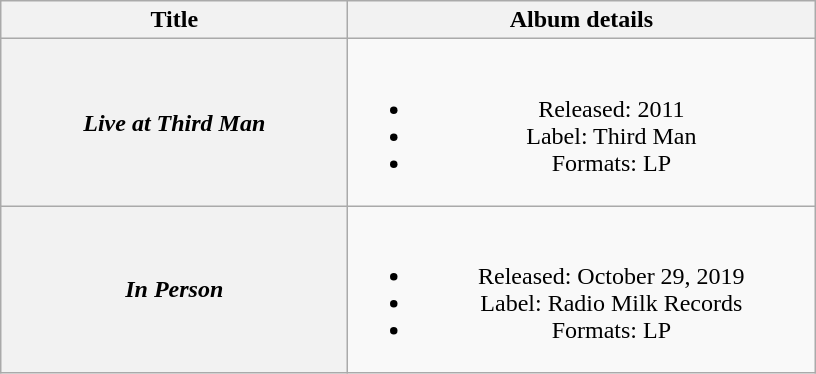<table class="wikitable plainrowheaders" style="text-align:center;">
<tr>
<th scope="col" rowspan="1" style="width:14em;">Title</th>
<th scope="col" rowspan="1" style="width:19em;">Album details</th>
</tr>
<tr>
<th scope="row"><em>Live at Third Man</em></th>
<td><br><ul><li>Released: 2011</li><li>Label: Third Man</li><li>Formats: LP</li></ul></td>
</tr>
<tr>
<th scope="row"><em>In Person</em></th>
<td><br><ul><li>Released: October 29, 2019</li><li>Label: Radio Milk Records</li><li>Formats: LP</li></ul></td>
</tr>
</table>
